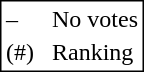<table style="border:1px solid black;">
<tr>
<td>–</td>
<td> </td>
<td>No votes</td>
</tr>
<tr>
<td>(#)</td>
<td> </td>
<td>Ranking</td>
</tr>
</table>
